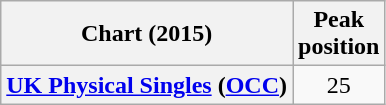<table class="wikitable sortable plainrowheaders" style="text-align:center">
<tr>
<th scope="col">Chart (2015)</th>
<th scope="col">Peak<br>position</th>
</tr>
<tr>
<th scope="row"><a href='#'>UK Physical Singles</a> (<a href='#'>OCC</a>)</th>
<td>25</td>
</tr>
</table>
